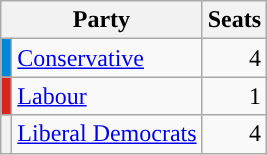<table class="wikitable">
<tr>
<th colspan=2>Party</th>
<th>Seats</th>
</tr>
<tr>
<th style="background-color: #0087DC"></th>
<td><a href='#'>Conservative</a></td>
<td align=right>4</td>
</tr>
<tr>
<th style="background-color: #DC241f"></th>
<td><a href='#'>Labour</a></td>
<td align=right>1</td>
</tr>
<tr>
<th style="background-color: "></th>
<td><a href='#'>Liberal Democrats</a></td>
<td align=right>4</td>
</tr>
</table>
